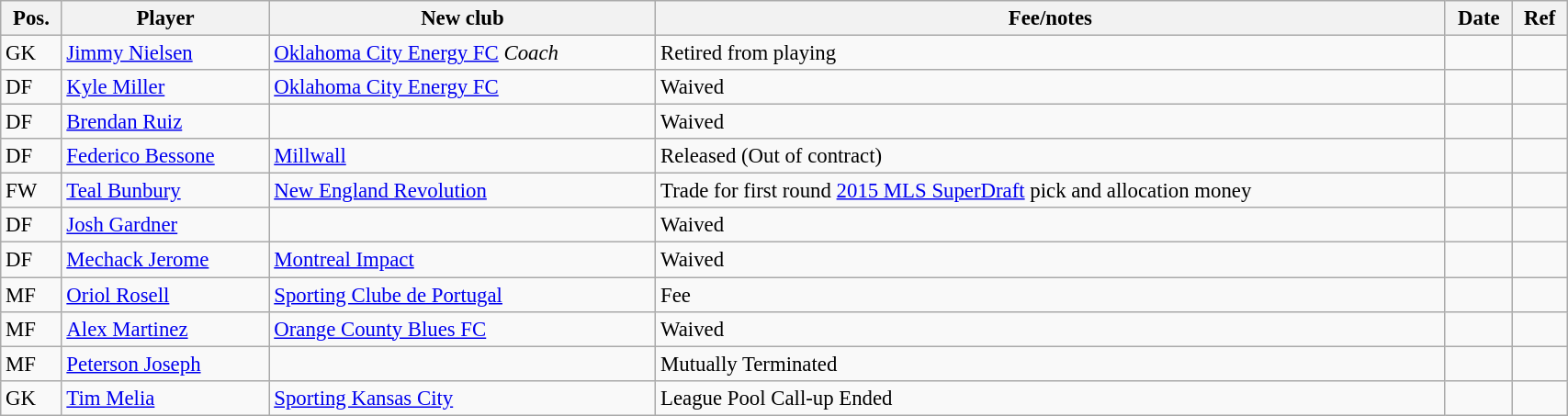<table class="wikitable sortable" style="width:90%; text-align:center; font-size:95%; text-align:left;">
<tr>
<th><strong>Pos.</strong></th>
<th><strong>Player</strong></th>
<th><strong>New club</strong></th>
<th><strong>Fee/notes</strong></th>
<th><strong>Date</strong></th>
<th><strong>Ref</strong></th>
</tr>
<tr>
<td>GK</td>
<td> <a href='#'>Jimmy Nielsen</a></td>
<td> <a href='#'>Oklahoma City Energy FC</a> <em>Coach</em></td>
<td>Retired from playing</td>
<td></td>
<td></td>
</tr>
<tr>
<td>DF</td>
<td> <a href='#'>Kyle Miller</a></td>
<td> <a href='#'>Oklahoma City Energy FC</a></td>
<td>Waived</td>
<td></td>
<td></td>
</tr>
<tr>
<td>DF</td>
<td> <a href='#'>Brendan Ruiz</a></td>
<td></td>
<td>Waived</td>
<td></td>
<td></td>
</tr>
<tr>
<td>DF</td>
<td> <a href='#'>Federico Bessone</a></td>
<td> <a href='#'>Millwall</a></td>
<td>Released (Out of contract)</td>
<td></td>
<td></td>
</tr>
<tr>
<td>FW</td>
<td> <a href='#'>Teal Bunbury</a></td>
<td> <a href='#'>New England Revolution</a></td>
<td>Trade for first round <a href='#'>2015 MLS SuperDraft</a> pick and allocation money</td>
<td></td>
<td></td>
</tr>
<tr>
<td>DF</td>
<td> <a href='#'>Josh Gardner</a></td>
<td></td>
<td>Waived</td>
<td></td>
<td></td>
</tr>
<tr>
<td>DF</td>
<td> <a href='#'>Mechack Jerome</a></td>
<td> <a href='#'>Montreal Impact</a></td>
<td>Waived</td>
<td></td>
<td></td>
</tr>
<tr>
<td>MF</td>
<td> <a href='#'>Oriol Rosell</a></td>
<td> <a href='#'>Sporting Clube de Portugal</a></td>
<td>Fee</td>
<td></td>
<td></td>
</tr>
<tr>
<td>MF</td>
<td> <a href='#'>Alex Martinez</a></td>
<td> <a href='#'>Orange County Blues FC</a></td>
<td>Waived</td>
<td></td>
<td></td>
</tr>
<tr>
<td>MF</td>
<td> <a href='#'>Peterson Joseph</a></td>
<td></td>
<td>Mutually Terminated</td>
<td></td>
<td></td>
</tr>
<tr>
<td>GK</td>
<td> <a href='#'>Tim Melia</a></td>
<td> <a href='#'>Sporting Kansas City</a></td>
<td>League Pool Call-up Ended</td>
<td></td>
<td></td>
</tr>
</table>
